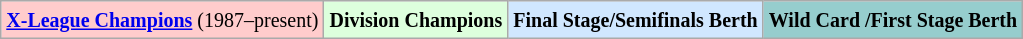<table class="wikitable">
<tr>
<td bgcolor="#FFCCCC"><small><strong><a href='#'>X-League Champions</a></strong> (1987–present)</small></td>
<td bgcolor="#DDFFDD"><small><strong>Division Champions</strong></small></td>
<td bgcolor="#D0E7FF"><small><strong>Final Stage/Semifinals Berth</strong></small></td>
<td bgcolor="#96CDCD"><small><strong>Wild Card /First Stage Berth</strong></small></td>
</tr>
</table>
